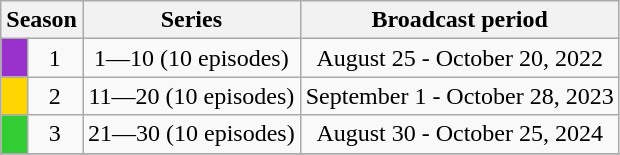<table class="wikitable">
<tr>
<th rowspan="1" colspan="2">Season</th>
<th rowspan="1">Series</th>
<th rowspan="1">Broadcast period</th>
</tr>
<tr style="text-align: center">
<td style="background:#9932CC;"></td>
<td>1</td>
<td>1—10 (10 episodes)</td>
<td>August 25 - October 20, 2022</td>
</tr>
<tr style="text-align: center">
<td style="background:#FFD700;"></td>
<td>2</td>
<td>11—20 (10 episodes)</td>
<td>September 1 - October 28, 2023</td>
</tr>
<tr style="text-align: center">
<td style="background:#32CD32;"></td>
<td>3</td>
<td>21—30 (10 episodes)</td>
<td>August 30 - October 25, 2024</td>
</tr>
<tr>
</tr>
</table>
